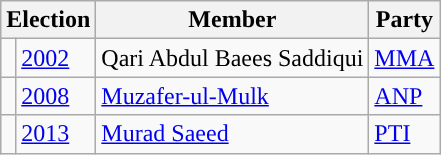<table class="wikitable">
<tr>
<th colspan="2">Election</th>
<th>Member</th>
<th>Party</th>
</tr>
<tr>
<td style="background-color: "></td>
<td><a href='#'>2002</a></td>
<td>Qari Abdul Baees Saddiqui</td>
<td><a href='#'>MMA</a></td>
</tr>
<tr>
<td style="background-color: "></td>
<td><a href='#'>2008</a></td>
<td><a href='#'>Muzafer-ul-Mulk</a></td>
<td><a href='#'>ANP</a></td>
</tr>
<tr>
<td style="background-color: "></td>
<td><a href='#'>2013</a></td>
<td><a href='#'>Murad Saeed</a></td>
<td><a href='#'>PTI</a></td>
</tr>
</table>
